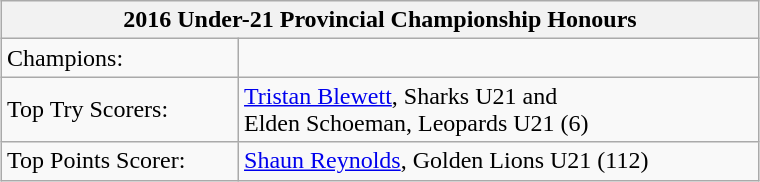<table class="wikitable" style="text-align:left; font-size:100%; width:40%; margin:1em auto 1em auto;">
<tr>
<th colspan=2><strong>2016 Under-21 Provincial Championship Honours</strong></th>
</tr>
<tr>
<td>Champions:</td>
<td></td>
</tr>
<tr>
<td>Top Try Scorers:</td>
<td><a href='#'>Tristan Blewett</a>, Sharks U21 and <br> Elden Schoeman, Leopards U21 (6)</td>
</tr>
<tr>
<td>Top Points Scorer:</td>
<td><a href='#'>Shaun Reynolds</a>, Golden Lions U21 (112)</td>
</tr>
</table>
